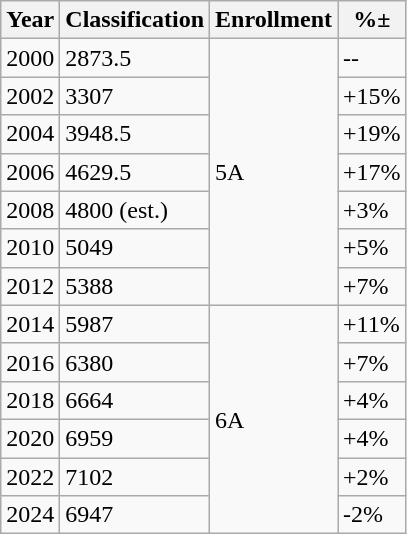<table class="wikitable">
<tr>
<th>Year</th>
<th>Classification</th>
<th>Enrollment</th>
<th><strong>%±</strong></th>
</tr>
<tr>
<td>2000</td>
<td>2873.5</td>
<td rowspan="7">5A</td>
<td>--</td>
</tr>
<tr>
<td>2002</td>
<td>3307</td>
<td>+15%</td>
</tr>
<tr>
<td>2004</td>
<td>3948.5</td>
<td>+19%</td>
</tr>
<tr>
<td>2006</td>
<td>4629.5</td>
<td>+17%</td>
</tr>
<tr>
<td>2008</td>
<td>4800 (est.)</td>
<td>+3%</td>
</tr>
<tr>
<td>2010</td>
<td>5049</td>
<td>+5%</td>
</tr>
<tr>
<td>2012</td>
<td>5388</td>
<td>+7%</td>
</tr>
<tr>
<td>2014</td>
<td>5987</td>
<td rowspan="6">6A</td>
<td>+11%</td>
</tr>
<tr>
<td>2016</td>
<td>6380</td>
<td>+7%</td>
</tr>
<tr>
<td>2018</td>
<td>6664</td>
<td>+4%</td>
</tr>
<tr>
<td>2020</td>
<td>6959</td>
<td>+4%</td>
</tr>
<tr>
<td>2022</td>
<td>7102</td>
<td>+2%</td>
</tr>
<tr>
<td>2024</td>
<td>6947</td>
<td>-2%</td>
</tr>
</table>
